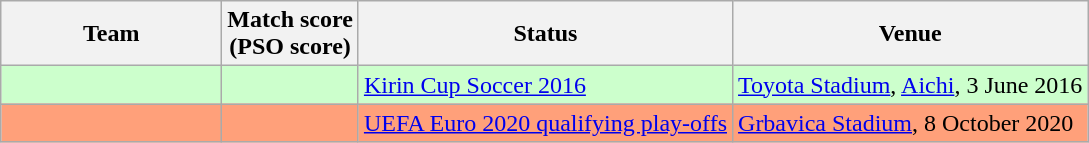<table class="wikitable">
<tr>
<th width=140>Team</th>
<th>Match score <br> (PSO score)</th>
<th>Status</th>
<th>Venue</th>
</tr>
<tr bgcolor=#CCFFCC>
<td></td>
<td></td>
<td><a href='#'>Kirin Cup Soccer 2016</a></td>
<td> <a href='#'>Toyota Stadium</a>, <a href='#'>Aichi</a>, 3 June 2016</td>
</tr>
<tr bgcolor=#ffa07a>
<td></td>
<td></td>
<td><a href='#'>UEFA Euro 2020 qualifying play-offs</a></td>
<td> <a href='#'>Grbavica Stadium</a>, 8 October 2020</td>
</tr>
</table>
